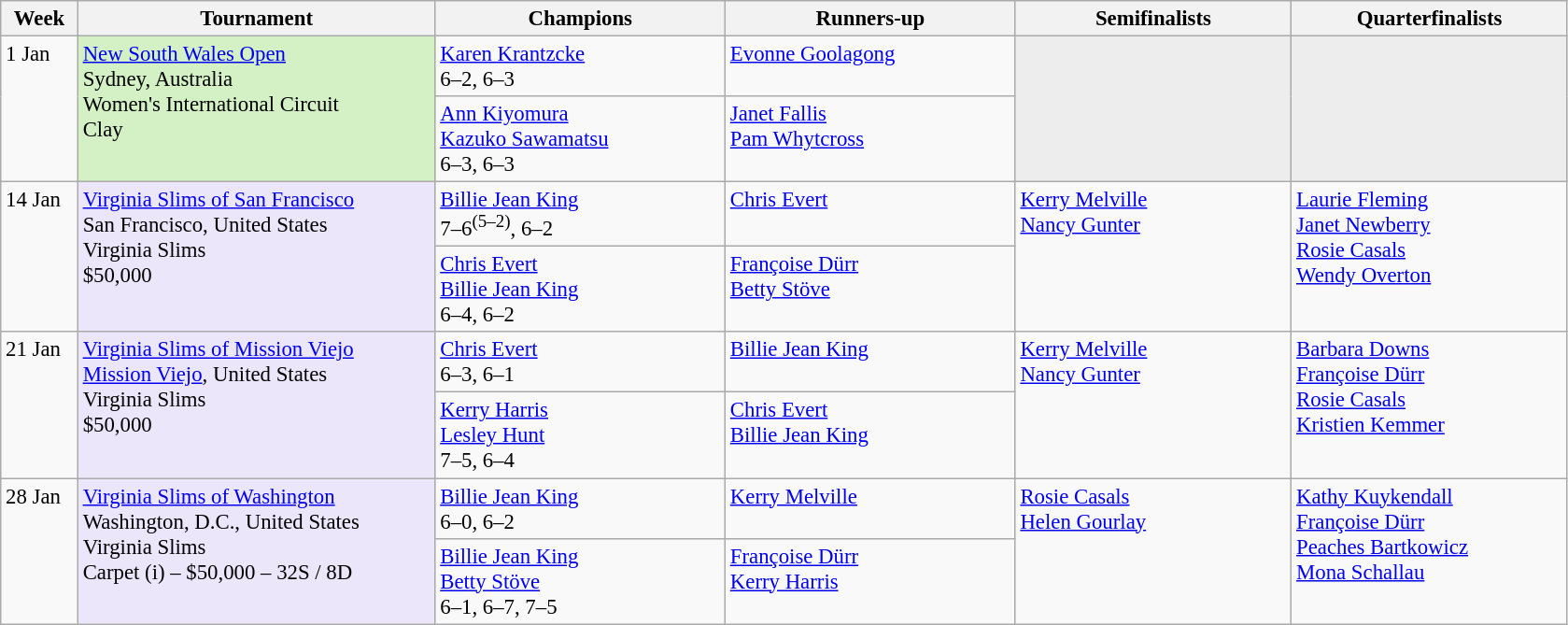<table class=wikitable style=font-size:95%>
<tr>
<th style="width:48px;">Week</th>
<th style="width:248px;">Tournament</th>
<th style="width:200px;">Champions</th>
<th style="width:200px;">Runners-up</th>
<th style="width:190px;">Semifinalists</th>
<th style="width:190px;">Quarterfinalists</th>
</tr>
<tr valign=top>
<td rowspan=2>1 Jan</td>
<td style="background:#D4F1C5;" rowspan="2"><a href='#'>New South Wales Open</a><br> Sydney, Australia<br>Women's International Circuit<br>Clay</td>
<td> <a href='#'>Karen Krantzcke</a><br>6–2, 6–3</td>
<td> <a href='#'>Evonne Goolagong</a></td>
<td rowspan=2 style="background:#ededed;"></td>
<td rowspan=2 style="background:#ededed;"></td>
</tr>
<tr valign=top>
<td> <a href='#'>Ann Kiyomura</a> <br>  <a href='#'>Kazuko Sawamatsu</a><br>6–3, 6–3</td>
<td> <a href='#'>Janet Fallis</a> <br>  <a href='#'>Pam Whytcross</a></td>
</tr>
<tr valign=top>
<td rowspan=2>14 Jan</td>
<td style="background:#ebe6fa;" rowspan=2><a href='#'>Virginia Slims of San Francisco</a><br>San Francisco, United States<br>Virginia Slims<br>$50,000</td>
<td> <a href='#'>Billie Jean King</a> <br>7–6<sup>(5–2)</sup>, 6–2</td>
<td> <a href='#'>Chris Evert</a></td>
<td rowspan=2> <a href='#'>Kerry Melville</a> <br>  <a href='#'>Nancy Gunter</a></td>
<td rowspan=2> <a href='#'>Laurie Fleming</a> <br> <a href='#'>Janet Newberry</a> <br> <a href='#'>Rosie Casals</a> <br> <a href='#'>Wendy Overton</a></td>
</tr>
<tr valign=top>
<td> <a href='#'>Chris Evert</a><br> <a href='#'>Billie Jean King</a><br>6–4, 6–2</td>
<td> <a href='#'>Françoise Dürr</a><br> <a href='#'>Betty Stöve</a></td>
</tr>
<tr valign=top>
<td rowspan=2>21 Jan</td>
<td style="background:#ebe6fa;" rowspan=2><a href='#'>Virginia Slims of Mission Viejo</a><br><a href='#'>Mission Viejo</a>, United States<br>Virginia Slims<br>$50,000</td>
<td> <a href='#'>Chris Evert</a> <br>6–3, 6–1</td>
<td> <a href='#'>Billie Jean King</a></td>
<td rowspan=2> <a href='#'>Kerry Melville</a>  <br>  <a href='#'>Nancy Gunter</a></td>
<td rowspan=2> <a href='#'>Barbara Downs</a> <br>  <a href='#'>Françoise Dürr</a> <br>  <a href='#'>Rosie Casals</a> <br>  <a href='#'>Kristien Kemmer</a></td>
</tr>
<tr valign=top>
<td> <a href='#'>Kerry Harris</a><br> <a href='#'>Lesley Hunt</a><br>7–5, 6–4</td>
<td> <a href='#'>Chris Evert</a><br> <a href='#'>Billie Jean King</a></td>
</tr>
<tr valign=top>
<td rowspan=2>28 Jan</td>
<td style="background:#ebe6fa;" rowspan=2><a href='#'>Virginia Slims of Washington</a><br> Washington, D.C., United States<br>Virginia Slims<br>Carpet (i) – $50,000 – 32S / 8D</td>
<td> <a href='#'>Billie Jean King</a> <br>6–0, 6–2</td>
<td> <a href='#'>Kerry Melville</a></td>
<td rowspan=2> <a href='#'>Rosie Casals</a>  <br>  <a href='#'>Helen Gourlay</a></td>
<td rowspan=2> <a href='#'>Kathy Kuykendall</a> <br>  <a href='#'>Françoise Dürr</a> <br>  <a href='#'>Peaches Bartkowicz</a> <br>  <a href='#'>Mona Schallau</a></td>
</tr>
<tr valign=top>
<td> <a href='#'>Billie Jean King</a><br> <a href='#'>Betty Stöve</a><br>6–1, 6–7, 7–5</td>
<td> <a href='#'>Françoise Dürr</a><br> <a href='#'>Kerry Harris</a></td>
</tr>
</table>
